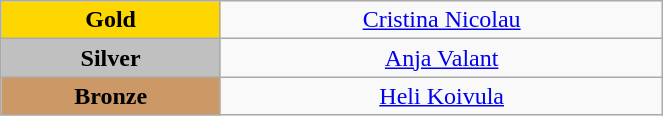<table class="wikitable" style="text-align:center; " width="35%">
<tr>
<td bgcolor="gold"><strong>Gold</strong></td>
<td><a href='#'>Cristina Nicolau</a><br>  <small><em></em></small></td>
</tr>
<tr>
<td bgcolor="silver"><strong>Silver</strong></td>
<td><a href='#'>Anja Valant</a><br>  <small><em></em></small></td>
</tr>
<tr>
<td bgcolor="CC9966"><strong>Bronze</strong></td>
<td><a href='#'>Heli Koivula</a><br>  <small><em></em></small></td>
</tr>
</table>
